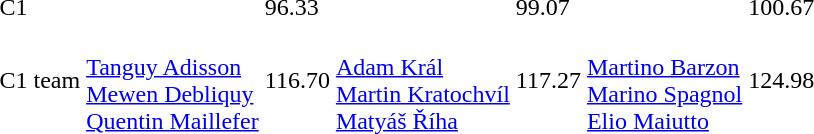<table>
<tr>
<td>C1</td>
<td></td>
<td>96.33</td>
<td></td>
<td>99.07</td>
<td></td>
<td>100.67</td>
</tr>
<tr>
<td>C1 team</td>
<td><br><a href='#'>Tanguy Adisson</a><br><a href='#'>Mewen Debliquy</a><br><a href='#'>Quentin Maillefer</a></td>
<td>116.70</td>
<td><br><a href='#'>Adam Král</a><br><a href='#'>Martin Kratochvíl</a><br><a href='#'>Matyáš Říha</a></td>
<td>117.27</td>
<td><br><a href='#'>Martino Barzon</a><br><a href='#'>Marino Spagnol</a><br><a href='#'>Elio Maiutto</a></td>
<td>124.98</td>
</tr>
</table>
